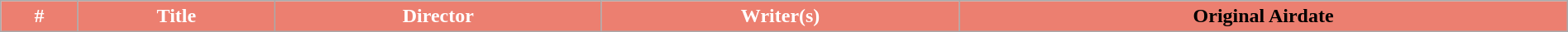<table class="wikitable plainrowheaders" style="width:100%;">
<tr>
<th ! style="background:#ec7f70; color:#fff;">#</th>
<th ! style="background:#ec7f70; color:#fff;">Title</th>
<th ! style="background:#ec7f70; color:#fff;">Director</th>
<th ! style="background:#ec7f70; color:#fff;">Writer(s)</th>
<th ! style="background:#ec7f70; color:#fff width:180px;">Original Airdate<br></th>
</tr>
</table>
